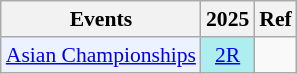<table class="wikitable" style="font-size: 90%; text-align:center">
<tr>
<th>Events</th>
<th>2025</th>
<th>Ref</th>
</tr>
<tr>
<td bgcolor="#ECF2FF"; align="left"><a href='#'>Asian Championships</a></td>
<td bgcolor=AFEEEE><a href='#'>2R</a></td>
<td></td>
</tr>
</table>
